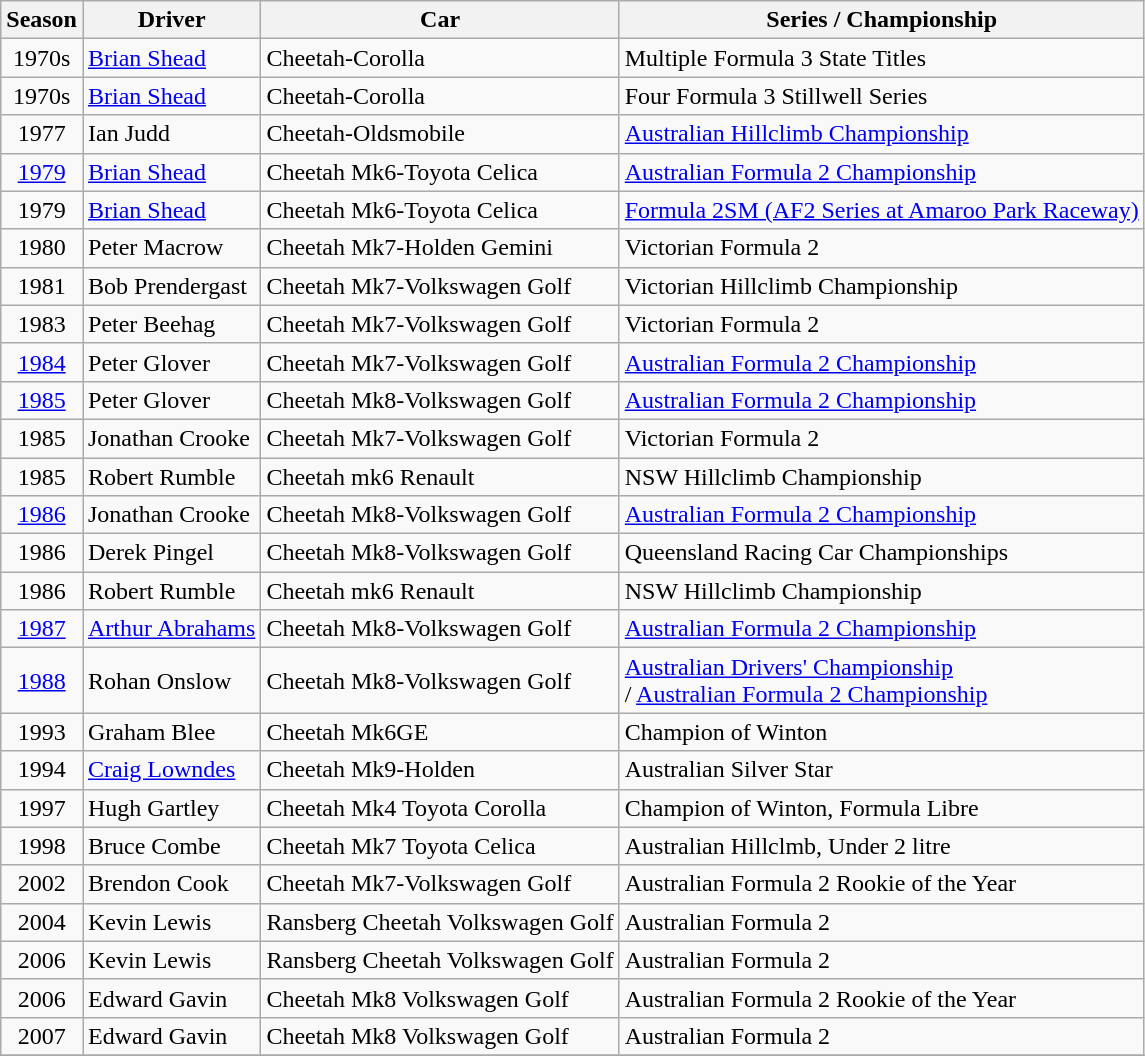<table class="wikitable">
<tr>
<th>Season</th>
<th>Driver</th>
<th>Car</th>
<th>Series / Championship</th>
</tr>
<tr align="center">
<td>1970s</td>
<td align="left"><a href='#'>Brian Shead</a></td>
<td align="left">Cheetah-Corolla</td>
<td align="left">Multiple Formula 3 State Titles</td>
</tr>
<tr align="center">
<td>1970s</td>
<td align="left"><a href='#'>Brian Shead</a></td>
<td align="left">Cheetah-Corolla</td>
<td align="left">Four Formula 3 Stillwell Series</td>
</tr>
<tr align="center">
<td>1977</td>
<td align="left">Ian Judd</td>
<td align="left">Cheetah-Oldsmobile</td>
<td align="left"><a href='#'>Australian Hillclimb Championship</a></td>
</tr>
<tr align="center">
<td><a href='#'>1979</a></td>
<td align="left"><a href='#'>Brian Shead</a></td>
<td align="left">Cheetah Mk6-Toyota Celica</td>
<td align="left"><a href='#'>Australian Formula 2 Championship</a></td>
</tr>
<tr align="center">
<td>1979</td>
<td align="left"><a href='#'>Brian Shead</a></td>
<td align="left">Cheetah Mk6-Toyota Celica</td>
<td align="left"><a href='#'>Formula 2SM (AF2 Series at Amaroo Park Raceway)</a></td>
</tr>
<tr align="center">
<td>1980</td>
<td align="left">Peter Macrow</td>
<td align="left">Cheetah Mk7-Holden Gemini</td>
<td align="left">Victorian Formula 2</td>
</tr>
<tr align="center">
<td>1981</td>
<td align="left">Bob Prendergast</td>
<td align="left">Cheetah Mk7-Volkswagen Golf</td>
<td align="left">Victorian Hillclimb Championship</td>
</tr>
<tr align="center">
<td>1983</td>
<td align="left">Peter Beehag</td>
<td align="left">Cheetah Mk7-Volkswagen Golf</td>
<td align="left">Victorian Formula 2</td>
</tr>
<tr align="center">
<td><a href='#'>1984</a></td>
<td align="left">Peter Glover</td>
<td align="left">Cheetah Mk7-Volkswagen Golf</td>
<td align="left"><a href='#'>Australian Formula 2 Championship</a></td>
</tr>
<tr align="center">
<td><a href='#'>1985</a></td>
<td align="left">Peter Glover</td>
<td align="left">Cheetah Mk8-Volkswagen Golf</td>
<td align="left"><a href='#'>Australian Formula 2 Championship</a></td>
</tr>
<tr align="center">
<td>1985</td>
<td align="left">Jonathan Crooke</td>
<td align="left">Cheetah Mk7-Volkswagen Golf</td>
<td align="left">Victorian Formula 2</td>
</tr>
<tr align="center">
<td>1985</td>
<td align="left">Robert Rumble</td>
<td align="left">Cheetah mk6 Renault</td>
<td align="left">NSW Hillclimb Championship</td>
</tr>
<tr align="center">
<td><a href='#'>1986</a></td>
<td align="left">Jonathan Crooke</td>
<td align="left">Cheetah Mk8-Volkswagen Golf</td>
<td align="left"><a href='#'>Australian Formula 2 Championship</a></td>
</tr>
<tr align="center">
<td>1986</td>
<td align="left">Derek Pingel</td>
<td align="left">Cheetah Mk8-Volkswagen Golf</td>
<td align="left">Queensland Racing Car Championships</td>
</tr>
<tr align="center">
<td>1986</td>
<td align="left">Robert Rumble</td>
<td align="left">Cheetah mk6 Renault</td>
<td align="left">NSW Hillclimb Championship</td>
</tr>
<tr align="center">
<td><a href='#'>1987</a></td>
<td align="left"><a href='#'>Arthur Abrahams</a></td>
<td align="left">Cheetah Mk8-Volkswagen Golf</td>
<td align="left"><a href='#'>Australian Formula 2 Championship</a></td>
</tr>
<tr align="center">
<td><a href='#'>1988</a></td>
<td align="left">Rohan Onslow</td>
<td align="left">Cheetah Mk8-Volkswagen Golf</td>
<td align="left"><a href='#'>Australian Drivers' Championship</a> <br> / <a href='#'>Australian Formula 2 Championship</a></td>
</tr>
<tr align="center">
<td>1993</td>
<td align="left">Graham Blee</td>
<td align="left">Cheetah Mk6GE</td>
<td align="left">Champion of Winton</td>
</tr>
<tr align="center">
<td>1994</td>
<td align="left"><a href='#'>Craig Lowndes</a></td>
<td align="left">Cheetah Mk9-Holden</td>
<td align="left">Australian Silver Star</td>
</tr>
<tr align="center">
<td>1997</td>
<td align="left">Hugh Gartley</td>
<td align="left">Cheetah Mk4 Toyota Corolla</td>
<td align="left">Champion of Winton, Formula Libre</td>
</tr>
<tr align="center">
<td>1998</td>
<td align="left">Bruce Combe</td>
<td align="left">Cheetah Mk7 Toyota Celica</td>
<td align="left">Australian Hillclmb, Under 2 litre</td>
</tr>
<tr align="center">
<td>2002</td>
<td align="left">Brendon Cook</td>
<td align="left">Cheetah Mk7-Volkswagen Golf</td>
<td align="left">Australian Formula 2 Rookie of the Year</td>
</tr>
<tr align="center">
<td>2004</td>
<td align="left">Kevin Lewis</td>
<td align="left">Ransberg Cheetah Volkswagen Golf</td>
<td align="left">Australian Formula 2</td>
</tr>
<tr align="center">
<td>2006</td>
<td align="left">Kevin Lewis</td>
<td align="left">Ransberg Cheetah Volkswagen Golf</td>
<td align="left">Australian Formula 2</td>
</tr>
<tr align="center">
<td>2006</td>
<td align="left">Edward Gavin</td>
<td align="left">Cheetah Mk8 Volkswagen Golf</td>
<td align="left">Australian Formula 2 Rookie of the Year</td>
</tr>
<tr align="center">
<td>2007</td>
<td align="left">Edward Gavin</td>
<td align="left">Cheetah Mk8 Volkswagen Golf</td>
<td align="left">Australian Formula 2</td>
</tr>
<tr align="center">
</tr>
</table>
